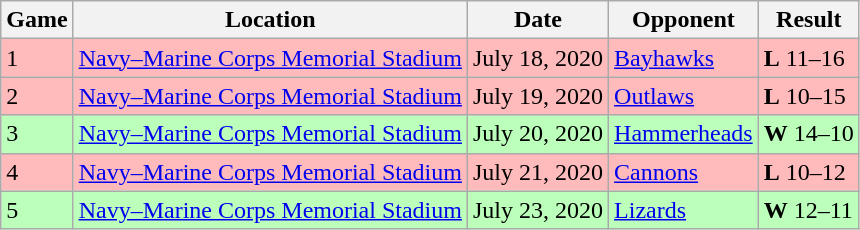<table class="wikitable">
<tr>
<th>Game</th>
<th>Location</th>
<th>Date</th>
<th>Opponent</th>
<th>Result</th>
</tr>
<tr bgcolor="ffbbbb">
<td>1</td>
<td><a href='#'>Navy–Marine Corps Memorial Stadium</a></td>
<td>July 18, 2020</td>
<td><a href='#'>Bayhawks</a></td>
<td><strong>L</strong> 11–16</td>
</tr>
<tr bgcolor="ffbbbb">
<td>2</td>
<td><a href='#'>Navy–Marine Corps Memorial Stadium</a></td>
<td>July 19, 2020</td>
<td><a href='#'>Outlaws</a></td>
<td><strong>L</strong> 10–15</td>
</tr>
<tr bgcolor="bbffbb">
<td>3</td>
<td><a href='#'>Navy–Marine Corps Memorial Stadium</a></td>
<td>July 20, 2020</td>
<td><a href='#'>Hammerheads</a></td>
<td><strong>W</strong> 14–10</td>
</tr>
<tr bgcolor="ffbbbb">
<td>4</td>
<td><a href='#'>Navy–Marine Corps Memorial Stadium</a></td>
<td>July 21, 2020</td>
<td><a href='#'>Cannons</a></td>
<td><strong>L</strong> 10–12</td>
</tr>
<tr bgcolor="bbffbb">
<td>5</td>
<td><a href='#'>Navy–Marine Corps Memorial Stadium</a></td>
<td>July 23, 2020</td>
<td><a href='#'>Lizards</a></td>
<td><strong>W</strong> 12–11</td>
</tr>
</table>
